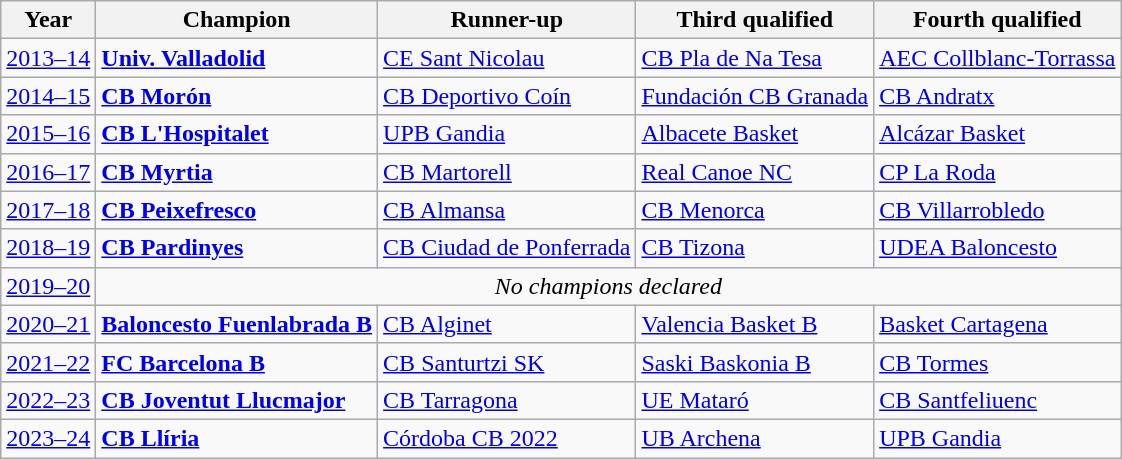<table class="wikitable">
<tr>
<th>Year</th>
<th>Champion</th>
<th>Runner-up</th>
<th>Third qualified</th>
<th>Fourth qualified</th>
</tr>
<tr>
<td><a href='#'>2013–14</a></td>
<td><strong><a href='#'>Univ. Valladolid</a></strong></td>
<td><a href='#'>CE Sant Nicolau</a></td>
<td><a href='#'>CB Pla de Na Tesa</a></td>
<td><a href='#'>AEC Collblanc-Torrassa</a></td>
</tr>
<tr>
<td><a href='#'>2014–15</a></td>
<td><strong><a href='#'>CB Morón</a></strong></td>
<td><a href='#'>CB Deportivo Coín</a></td>
<td><a href='#'>Fundación CB Granada</a></td>
<td><a href='#'>CB Andratx</a></td>
</tr>
<tr>
<td><a href='#'>2015–16</a></td>
<td><strong><a href='#'>CB L'Hospitalet</a></strong></td>
<td><a href='#'>UPB Gandia</a></td>
<td><a href='#'>Albacete Basket</a></td>
<td><a href='#'>Alcázar Basket</a></td>
</tr>
<tr>
<td><a href='#'>2016–17</a></td>
<td><strong><a href='#'>CB Myrtia</a></strong></td>
<td><a href='#'>CB Martorell</a></td>
<td><a href='#'>Real Canoe NC</a></td>
<td><a href='#'>CP La Roda</a></td>
</tr>
<tr>
<td><a href='#'>2017–18</a></td>
<td><strong><a href='#'>CB Peixefresco</a></strong></td>
<td><a href='#'>CB Almansa</a></td>
<td><a href='#'>CB Menorca</a></td>
<td><a href='#'>CB Villarrobledo</a></td>
</tr>
<tr>
<td><a href='#'>2018–19</a></td>
<td><strong><a href='#'>CB Pardinyes</a></strong></td>
<td><a href='#'>CB Ciudad de Ponferrada</a></td>
<td><a href='#'>CB Tizona</a></td>
<td><a href='#'>UDEA Baloncesto</a></td>
</tr>
<tr>
<td><a href='#'>2019–20</a></td>
<td align=center colspan=4><em>No champions declared</em></td>
</tr>
<tr>
<td><a href='#'>2020–21</a></td>
<td><strong><a href='#'>Baloncesto Fuenlabrada B</a></strong></td>
<td><a href='#'>CB Alginet</a></td>
<td><a href='#'>Valencia Basket B</a></td>
<td><a href='#'>Basket Cartagena</a></td>
</tr>
<tr>
<td><a href='#'>2021–22</a></td>
<td><strong><a href='#'>FC Barcelona B</a></strong></td>
<td><a href='#'>CB Santurtzi SK</a></td>
<td><a href='#'>Saski Baskonia B</a></td>
<td><a href='#'>CB Tormes</a></td>
</tr>
<tr>
<td><a href='#'>2022–23</a></td>
<td><strong><a href='#'>CB Joventut Llucmajor</a></strong></td>
<td><a href='#'>CB Tarragona</a></td>
<td><a href='#'>UE Mataró</a></td>
<td><a href='#'>CB Santfeliuenc</a></td>
</tr>
<tr>
<td><a href='#'>2023–24</a></td>
<td><strong><a href='#'>CB Llíria</a></strong></td>
<td><a href='#'>Córdoba CB 2022</a></td>
<td><a href='#'>UB Archena</a></td>
<td><a href='#'>UPB Gandia</a></td>
</tr>
</table>
